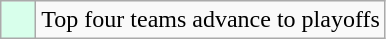<table class="wikitable">
<tr>
<td bgcolor=#d8ffeb>    </td>
<td>Top four teams advance to playoffs</td>
</tr>
</table>
